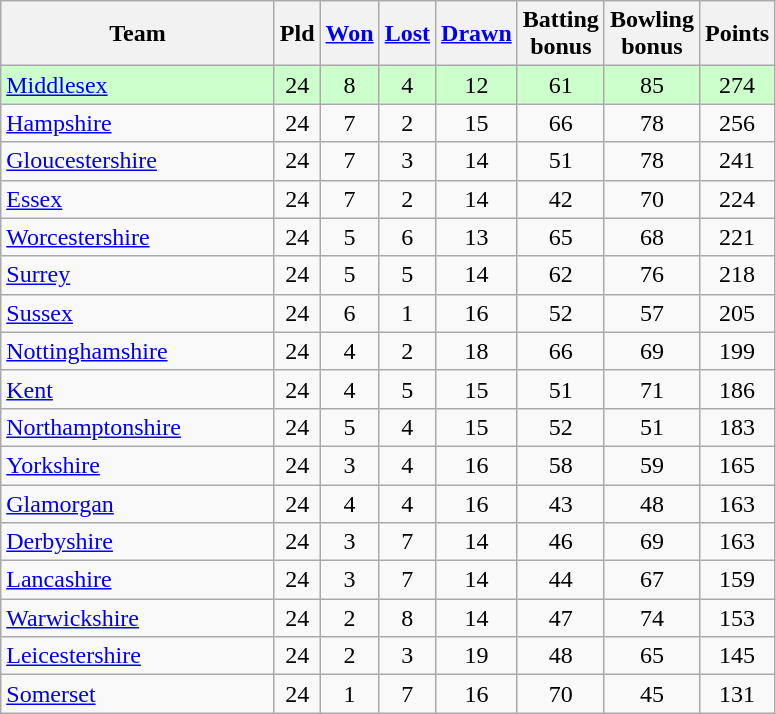<table class="wikitable" style="text-align:center;">
<tr>
<th width=175>Team</th>
<th width=20 abbr="Played">Pld</th>
<th width=20 abbr="Won"><a href='#'>Won</a></th>
<th width=20 abbr="Lost"><a href='#'>Lost</a></th>
<th width=20 abbr="Drawn"><a href='#'>Drawn</a></th>
<th width=20 abbr="Bonus points">Batting bonus</th>
<th width=20 abbr="Bonus points">Bowling bonus</th>
<th width=20 abbr="Points">Points</th>
</tr>
<tr style="background:#ccffcc;">
<td style="text-align:left;"><a href='#'>Middlesex</a></td>
<td>24</td>
<td>8</td>
<td>4</td>
<td>12</td>
<td>61</td>
<td>85</td>
<td>274</td>
</tr>
<tr>
<td style="text-align:left;"><a href='#'>Hampshire</a></td>
<td>24</td>
<td>7</td>
<td>2</td>
<td>15</td>
<td>66</td>
<td>78</td>
<td>256</td>
</tr>
<tr>
<td style="text-align:left;"><a href='#'>Gloucestershire</a></td>
<td>24</td>
<td>7</td>
<td>3</td>
<td>14</td>
<td>51</td>
<td>78</td>
<td>241</td>
</tr>
<tr>
<td style="text-align:left;"><a href='#'>Essex</a></td>
<td>24</td>
<td>7</td>
<td>2</td>
<td>14</td>
<td>42</td>
<td>70</td>
<td>224</td>
</tr>
<tr>
<td style="text-align:left;"><a href='#'>Worcestershire</a></td>
<td>24</td>
<td>5</td>
<td>6</td>
<td>13</td>
<td>65</td>
<td>68</td>
<td>221</td>
</tr>
<tr>
<td style="text-align:left;"><a href='#'>Surrey</a></td>
<td>24</td>
<td>5</td>
<td>5</td>
<td>14</td>
<td>62</td>
<td>76</td>
<td>218</td>
</tr>
<tr>
<td style="text-align:left;"><a href='#'>Sussex</a></td>
<td>24</td>
<td>6</td>
<td>1</td>
<td>16</td>
<td>52</td>
<td>57</td>
<td>205</td>
</tr>
<tr>
<td style="text-align:left;"><a href='#'>Nottinghamshire</a></td>
<td>24</td>
<td>4</td>
<td>2</td>
<td>18</td>
<td>66</td>
<td>69</td>
<td>199</td>
</tr>
<tr>
<td style="text-align:left;"><a href='#'>Kent</a></td>
<td>24</td>
<td>4</td>
<td>5</td>
<td>15</td>
<td>51</td>
<td>71</td>
<td>186</td>
</tr>
<tr>
<td style="text-align:left;"><a href='#'>Northamptonshire</a></td>
<td>24</td>
<td>5</td>
<td>4</td>
<td>15</td>
<td>52</td>
<td>51</td>
<td>183</td>
</tr>
<tr>
<td style="text-align:left;"><a href='#'>Yorkshire</a></td>
<td>24</td>
<td>3</td>
<td>4</td>
<td>16</td>
<td>58</td>
<td>59</td>
<td>165</td>
</tr>
<tr>
<td style="text-align:left;"><a href='#'>Glamorgan</a></td>
<td>24</td>
<td>4</td>
<td>4</td>
<td>16</td>
<td>43</td>
<td>48</td>
<td>163</td>
</tr>
<tr>
<td style="text-align:left;"><a href='#'>Derbyshire</a></td>
<td>24</td>
<td>3</td>
<td>7</td>
<td>14</td>
<td>46</td>
<td>69</td>
<td>163</td>
</tr>
<tr>
<td style="text-align:left;"><a href='#'>Lancashire</a></td>
<td>24</td>
<td>3</td>
<td>7</td>
<td>14</td>
<td>44</td>
<td>67</td>
<td>159</td>
</tr>
<tr>
<td style="text-align:left;"><a href='#'>Warwickshire</a></td>
<td>24</td>
<td>2</td>
<td>8</td>
<td>14</td>
<td>47</td>
<td>74</td>
<td>153</td>
</tr>
<tr>
<td style="text-align:left;"><a href='#'>Leicestershire</a></td>
<td>24</td>
<td>2</td>
<td>3</td>
<td>19</td>
<td>48</td>
<td>65</td>
<td>145</td>
</tr>
<tr>
<td style="text-align:left;"><a href='#'>Somerset</a></td>
<td>24</td>
<td>1</td>
<td>7</td>
<td>16</td>
<td>70</td>
<td>45</td>
<td>131</td>
</tr>
</table>
